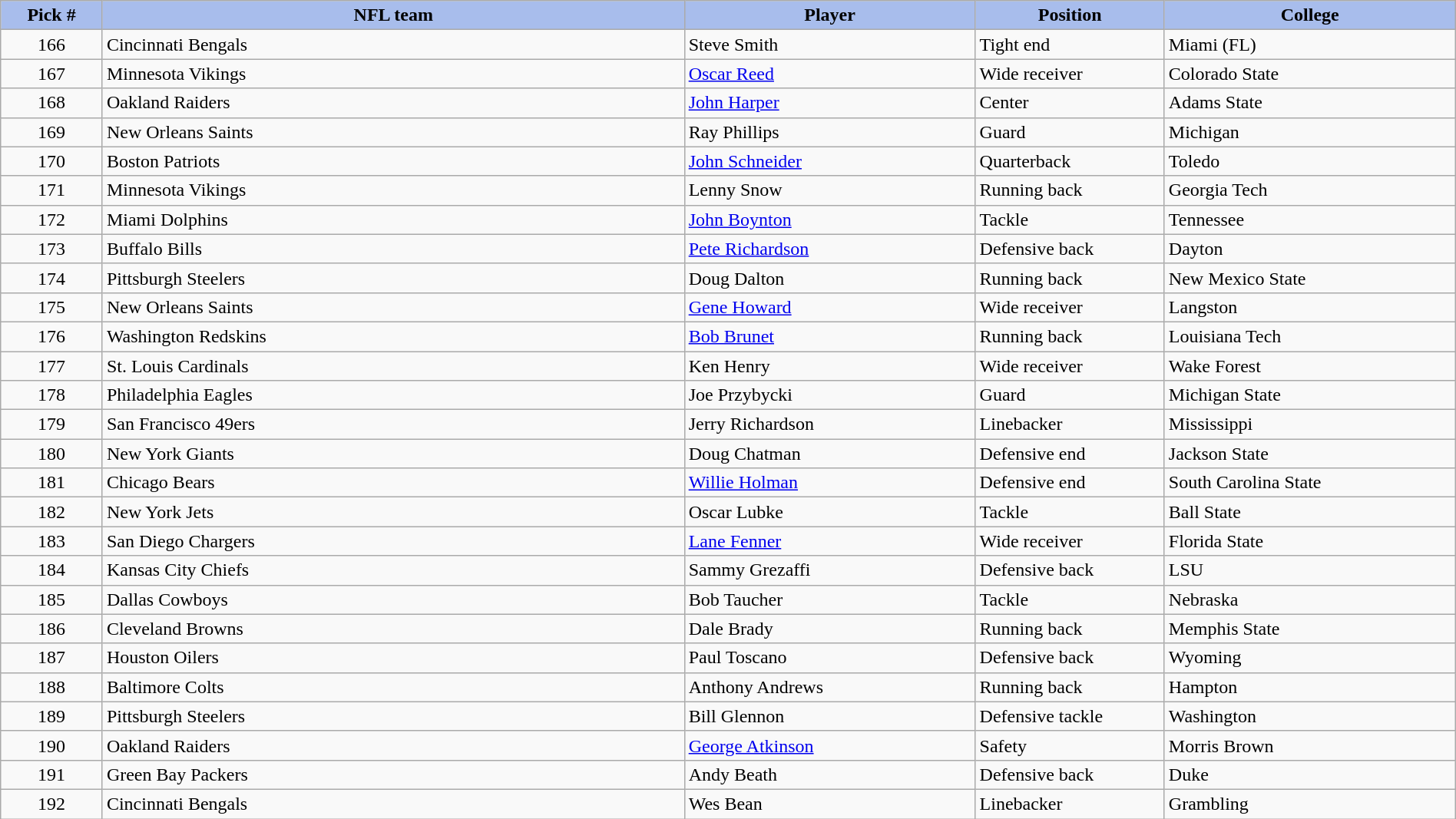<table class="wikitable sortable sortable" style="width: 100%">
<tr>
<th style="background:#A8BDEC;" width=7%>Pick #</th>
<th width=40% style="background:#A8BDEC;">NFL team</th>
<th width=20% style="background:#A8BDEC;">Player</th>
<th width=13% style="background:#A8BDEC;">Position</th>
<th style="background:#A8BDEC;">College</th>
</tr>
<tr>
<td align=center>166</td>
<td>Cincinnati Bengals</td>
<td>Steve Smith</td>
<td>Tight end</td>
<td>Miami (FL)</td>
</tr>
<tr>
<td align=center>167</td>
<td>Minnesota Vikings</td>
<td><a href='#'>Oscar Reed</a></td>
<td>Wide receiver</td>
<td>Colorado State</td>
</tr>
<tr>
<td align=center>168</td>
<td>Oakland Raiders</td>
<td><a href='#'>John Harper</a></td>
<td>Center</td>
<td>Adams State</td>
</tr>
<tr>
<td align=center>169</td>
<td>New Orleans Saints</td>
<td>Ray Phillips</td>
<td>Guard</td>
<td>Michigan</td>
</tr>
<tr>
<td align=center>170</td>
<td>Boston Patriots</td>
<td><a href='#'>John Schneider</a></td>
<td>Quarterback</td>
<td>Toledo</td>
</tr>
<tr>
<td align=center>171</td>
<td>Minnesota Vikings</td>
<td>Lenny Snow</td>
<td>Running back</td>
<td>Georgia Tech</td>
</tr>
<tr>
<td align=center>172</td>
<td>Miami Dolphins</td>
<td><a href='#'>John Boynton</a></td>
<td>Tackle</td>
<td>Tennessee</td>
</tr>
<tr>
<td align=center>173</td>
<td>Buffalo Bills</td>
<td><a href='#'>Pete Richardson</a></td>
<td>Defensive back</td>
<td>Dayton</td>
</tr>
<tr>
<td align=center>174</td>
<td>Pittsburgh Steelers</td>
<td>Doug Dalton</td>
<td>Running back</td>
<td>New Mexico State</td>
</tr>
<tr>
<td align=center>175</td>
<td>New Orleans Saints</td>
<td><a href='#'>Gene Howard</a></td>
<td>Wide receiver</td>
<td>Langston</td>
</tr>
<tr>
<td align=center>176</td>
<td>Washington Redskins</td>
<td><a href='#'>Bob Brunet</a></td>
<td>Running back</td>
<td>Louisiana Tech</td>
</tr>
<tr>
<td align=center>177</td>
<td>St. Louis Cardinals</td>
<td>Ken Henry</td>
<td>Wide receiver</td>
<td>Wake Forest</td>
</tr>
<tr>
<td align=center>178</td>
<td>Philadelphia Eagles</td>
<td>Joe Przybycki</td>
<td>Guard</td>
<td>Michigan State</td>
</tr>
<tr>
<td align=center>179</td>
<td>San Francisco 49ers</td>
<td>Jerry Richardson</td>
<td>Linebacker</td>
<td>Mississippi</td>
</tr>
<tr>
<td align=center>180</td>
<td>New York Giants</td>
<td>Doug Chatman</td>
<td>Defensive end</td>
<td>Jackson State</td>
</tr>
<tr>
<td align=center>181</td>
<td>Chicago Bears</td>
<td><a href='#'>Willie Holman</a></td>
<td>Defensive end</td>
<td>South Carolina State</td>
</tr>
<tr>
<td align=center>182</td>
<td>New York Jets</td>
<td>Oscar Lubke</td>
<td>Tackle</td>
<td>Ball State</td>
</tr>
<tr>
<td align=center>183</td>
<td>San Diego Chargers</td>
<td><a href='#'>Lane Fenner</a></td>
<td>Wide receiver</td>
<td>Florida State</td>
</tr>
<tr>
<td align=center>184</td>
<td>Kansas City Chiefs</td>
<td>Sammy Grezaffi</td>
<td>Defensive back</td>
<td>LSU</td>
</tr>
<tr>
<td align=center>185</td>
<td>Dallas Cowboys</td>
<td>Bob Taucher</td>
<td>Tackle</td>
<td>Nebraska</td>
</tr>
<tr>
<td align=center>186</td>
<td>Cleveland Browns</td>
<td>Dale Brady</td>
<td>Running back</td>
<td>Memphis State</td>
</tr>
<tr>
<td align=center>187</td>
<td>Houston Oilers</td>
<td>Paul Toscano</td>
<td>Defensive back</td>
<td>Wyoming</td>
</tr>
<tr>
<td align=center>188</td>
<td>Baltimore Colts</td>
<td>Anthony Andrews</td>
<td>Running back</td>
<td>Hampton</td>
</tr>
<tr>
<td align=center>189</td>
<td>Pittsburgh Steelers</td>
<td>Bill Glennon</td>
<td>Defensive tackle</td>
<td>Washington</td>
</tr>
<tr>
<td align=center>190</td>
<td>Oakland Raiders</td>
<td><a href='#'>George Atkinson</a></td>
<td>Safety</td>
<td>Morris Brown</td>
</tr>
<tr>
<td align=center>191</td>
<td>Green Bay Packers</td>
<td>Andy Beath</td>
<td>Defensive back</td>
<td>Duke</td>
</tr>
<tr>
<td align=center>192</td>
<td>Cincinnati Bengals</td>
<td>Wes Bean</td>
<td>Linebacker</td>
<td>Grambling</td>
</tr>
</table>
